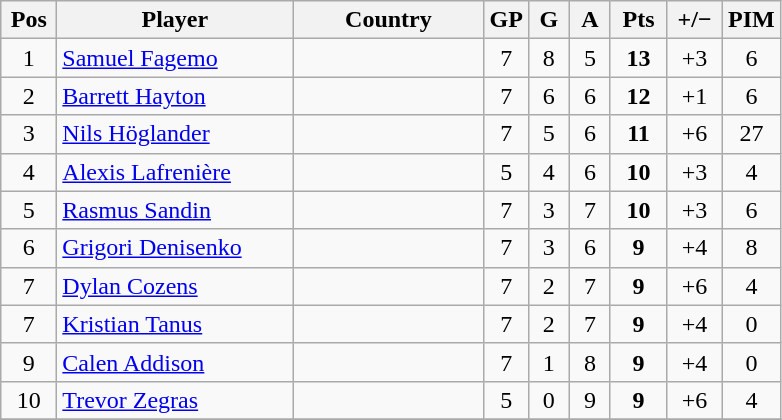<table class="wikitable sortable" style="text-align: center;">
<tr>
<th width=30>Pos</th>
<th width=150>Player</th>
<th width=120>Country</th>
<th width=20>GP</th>
<th width=20>G</th>
<th width=20>A</th>
<th width=30>Pts</th>
<th width=30>+/−</th>
<th width=30>PIM</th>
</tr>
<tr>
<td>1</td>
<td align=left><a href='#'>Samuel Fagemo</a></td>
<td align=left></td>
<td>7</td>
<td>8</td>
<td>5</td>
<td><strong>13</strong></td>
<td>+3</td>
<td>6</td>
</tr>
<tr>
<td>2</td>
<td align=left><a href='#'>Barrett Hayton</a></td>
<td align=left></td>
<td>7</td>
<td>6</td>
<td>6</td>
<td><strong>12</strong></td>
<td>+1</td>
<td>6</td>
</tr>
<tr>
<td>3</td>
<td align=left><a href='#'>Nils Höglander</a></td>
<td align=left></td>
<td>7</td>
<td>5</td>
<td>6</td>
<td><strong>11</strong></td>
<td>+6</td>
<td>27</td>
</tr>
<tr>
<td>4</td>
<td align=left><a href='#'>Alexis Lafrenière</a></td>
<td align=left></td>
<td>5</td>
<td>4</td>
<td>6</td>
<td><strong>10</strong></td>
<td>+3</td>
<td>4</td>
</tr>
<tr>
<td>5</td>
<td align=left><a href='#'>Rasmus Sandin</a></td>
<td align=left></td>
<td>7</td>
<td>3</td>
<td>7</td>
<td><strong>10</strong></td>
<td>+3</td>
<td>6</td>
</tr>
<tr>
<td>6</td>
<td align=left><a href='#'>Grigori Denisenko</a></td>
<td align=left></td>
<td>7</td>
<td>3</td>
<td>6</td>
<td><strong>9</strong></td>
<td>+4</td>
<td>8</td>
</tr>
<tr>
<td>7</td>
<td align=left><a href='#'>Dylan Cozens</a></td>
<td align=left></td>
<td>7</td>
<td>2</td>
<td>7</td>
<td><strong>9</strong></td>
<td>+6</td>
<td>4</td>
</tr>
<tr>
<td>7</td>
<td align=left><a href='#'>Kristian Tanus</a></td>
<td align=left></td>
<td>7</td>
<td>2</td>
<td>7</td>
<td><strong>9</strong></td>
<td>+4</td>
<td>0</td>
</tr>
<tr>
<td>9</td>
<td align=left><a href='#'>Calen Addison</a></td>
<td align=left></td>
<td>7</td>
<td>1</td>
<td>8</td>
<td><strong>9</strong></td>
<td>+4</td>
<td>0</td>
</tr>
<tr>
<td>10</td>
<td align=left><a href='#'>Trevor Zegras</a></td>
<td align=left></td>
<td>5</td>
<td>0</td>
<td>9</td>
<td><strong>9</strong></td>
<td>+6</td>
<td>4</td>
</tr>
<tr>
</tr>
</table>
